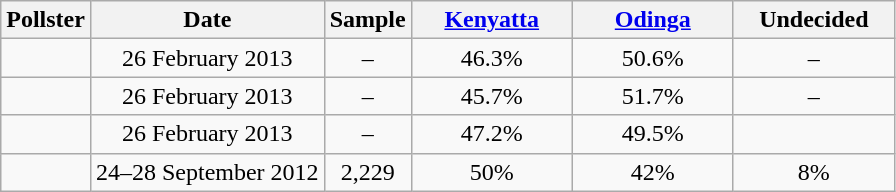<table class=wikitable style="text-align:center">
<tr>
<th>Pollster</th>
<th>Date</th>
<th>Sample</th>
<th style="width:100px;"><a href='#'>Kenyatta</a></th>
<th style="width:100px;"><a href='#'>Odinga</a></th>
<th style="width:100px;">Undecided</th>
</tr>
<tr>
<td align=left></td>
<td>26 February 2013</td>
<td>–</td>
<td>46.3%</td>
<td>50.6%</td>
<td>–</td>
</tr>
<tr>
<td align=left></td>
<td>26 February 2013</td>
<td>–</td>
<td>45.7%</td>
<td>51.7%</td>
<td>–</td>
</tr>
<tr>
<td align=left></td>
<td>26 February 2013</td>
<td>–</td>
<td>47.2%</td>
<td>49.5%</td>
<td></td>
</tr>
<tr>
<td align=left></td>
<td>24–28 September 2012</td>
<td>2,229</td>
<td>50%</td>
<td>42%</td>
<td>8%</td>
</tr>
</table>
